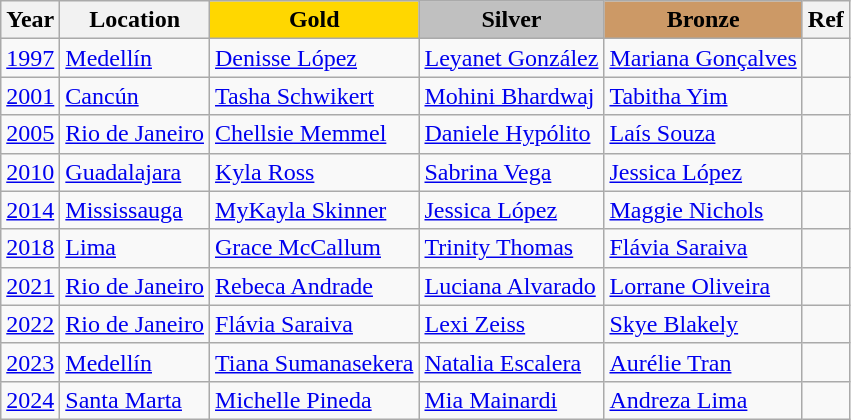<table class="wikitable">
<tr>
<th>Year</th>
<th>Location</th>
<th style="background-color:gold;">Gold</th>
<th style="background-color:silver;">Silver</th>
<th style="background-color:#cc9966;">Bronze</th>
<th>Ref</th>
</tr>
<tr>
<td><a href='#'>1997</a></td>
<td> <a href='#'>Medellín</a></td>
<td> <a href='#'>Denisse López</a></td>
<td> <a href='#'>Leyanet González</a></td>
<td> <a href='#'>Mariana Gonçalves</a></td>
<td></td>
</tr>
<tr>
<td><a href='#'>2001</a></td>
<td> <a href='#'>Cancún</a></td>
<td> <a href='#'>Tasha Schwikert</a></td>
<td> <a href='#'>Mohini Bhardwaj</a></td>
<td> <a href='#'>Tabitha Yim</a></td>
<td></td>
</tr>
<tr>
<td><a href='#'>2005</a></td>
<td> <a href='#'>Rio de Janeiro</a></td>
<td> <a href='#'>Chellsie Memmel</a></td>
<td> <a href='#'>Daniele Hypólito</a></td>
<td> <a href='#'>Laís Souza</a></td>
<td></td>
</tr>
<tr>
<td><a href='#'>2010</a></td>
<td> <a href='#'>Guadalajara</a></td>
<td> <a href='#'>Kyla Ross</a></td>
<td> <a href='#'>Sabrina Vega</a></td>
<td> <a href='#'>Jessica López</a></td>
<td></td>
</tr>
<tr>
<td><a href='#'>2014</a></td>
<td> <a href='#'>Mississauga</a></td>
<td> <a href='#'>MyKayla Skinner</a></td>
<td> <a href='#'>Jessica López</a></td>
<td> <a href='#'>Maggie Nichols</a></td>
<td></td>
</tr>
<tr>
<td><a href='#'>2018</a></td>
<td> <a href='#'>Lima</a></td>
<td> <a href='#'>Grace McCallum</a></td>
<td> <a href='#'>Trinity Thomas</a></td>
<td> <a href='#'>Flávia Saraiva</a></td>
<td></td>
</tr>
<tr>
<td><a href='#'>2021</a></td>
<td> <a href='#'>Rio de Janeiro</a></td>
<td> <a href='#'>Rebeca Andrade</a></td>
<td> <a href='#'>Luciana Alvarado</a></td>
<td> <a href='#'>Lorrane Oliveira</a></td>
<td></td>
</tr>
<tr>
<td><a href='#'>2022</a></td>
<td> <a href='#'>Rio de Janeiro</a></td>
<td> <a href='#'>Flávia Saraiva</a></td>
<td> <a href='#'>Lexi Zeiss</a></td>
<td> <a href='#'>Skye Blakely</a></td>
<td></td>
</tr>
<tr>
<td><a href='#'>2023</a></td>
<td> <a href='#'>Medellín</a></td>
<td> <a href='#'>Tiana Sumanasekera</a></td>
<td> <a href='#'>Natalia Escalera</a></td>
<td> <a href='#'>Aurélie Tran</a></td>
<td></td>
</tr>
<tr>
<td><a href='#'>2024</a></td>
<td> <a href='#'>Santa Marta</a></td>
<td> <a href='#'>Michelle Pineda</a></td>
<td> <a href='#'>Mia Mainardi</a></td>
<td> <a href='#'>Andreza Lima</a></td>
<td></td>
</tr>
</table>
